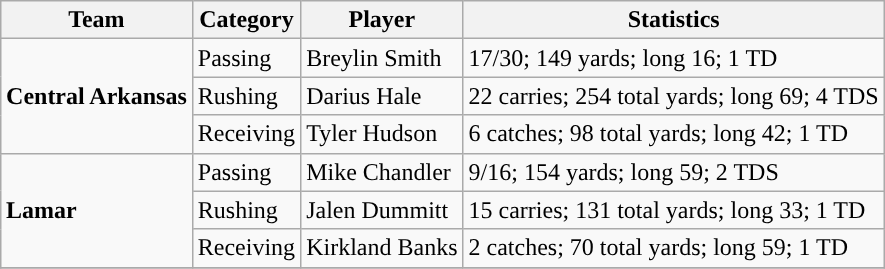<table class="wikitable" style="float: right;">
<tr>
<th>Team</th>
<th>Category</th>
<th>Player</th>
<th>Statistics</th>
</tr>
<tr>
<td rowspan=3><strong>Central Arkansas</strong></td>
<td>Passing</td>
<td>Breylin Smith</td>
<td>17/30;  149 yards; long 16; 1 TD</td>
</tr>
<tr>
<td>Rushing</td>
<td>Darius Hale</td>
<td>22 carries; 254 total yards; long 69; 4 TDS</td>
</tr>
<tr>
<td>Receiving</td>
<td>Tyler Hudson</td>
<td>6 catches; 98 total yards; long 42; 1 TD</td>
</tr>
<tr>
<td rowspan=3><strong>Lamar</strong></td>
<td>Passing</td>
<td>Mike Chandler</td>
<td>9/16; 154 yards; long 59; 2 TDS</td>
</tr>
<tr>
<td>Rushing</td>
<td>Jalen Dummitt</td>
<td>15 carries; 131 total yards; long 33; 1 TD</td>
</tr>
<tr>
<td>Receiving</td>
<td>Kirkland Banks</td>
<td>2 catches; 70 total yards; long 59; 1 TD</td>
</tr>
<tr>
</tr>
</table>
